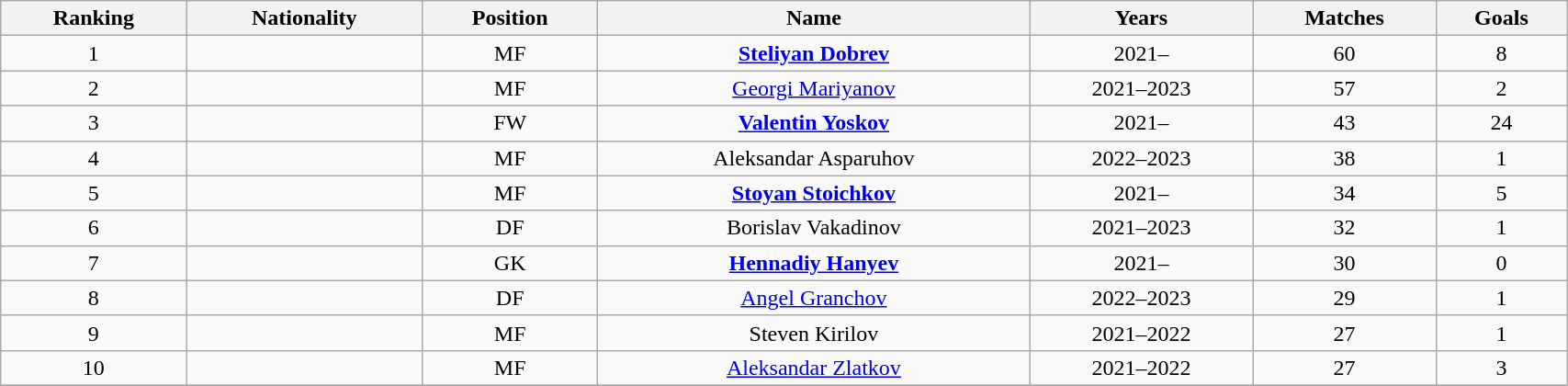<table class="wikitable sortable" style=text-align:center;width:90%>
<tr>
<th>Ranking</th>
<th>Nationality</th>
<th>Position</th>
<th>Name</th>
<th>Years</th>
<th>Matches</th>
<th>Goals</th>
</tr>
<tr>
<td>1</td>
<td align=left></td>
<td>MF</td>
<td><strong><a href='#'>Steliyan Dobrev</a></strong></td>
<td>2021–</td>
<td>60</td>
<td>8</td>
</tr>
<tr>
<td>2</td>
<td align=left></td>
<td>MF</td>
<td><a href='#'>Georgi Mariyanov</a></td>
<td>2021–2023</td>
<td>57</td>
<td>2</td>
</tr>
<tr>
<td>3</td>
<td align=left></td>
<td>FW</td>
<td><strong><a href='#'>Valentin Yoskov</a></strong></td>
<td>2021–</td>
<td>43</td>
<td>24</td>
</tr>
<tr>
<td>4</td>
<td align=left></td>
<td>MF</td>
<td>Aleksandar Asparuhov</td>
<td>2022–2023</td>
<td>38</td>
<td>1</td>
</tr>
<tr>
<td>5</td>
<td align=left></td>
<td>MF</td>
<td><strong><a href='#'>Stoyan Stoichkov</a></strong></td>
<td>2021–</td>
<td>34</td>
<td>5</td>
</tr>
<tr>
<td>6</td>
<td align=left></td>
<td>DF</td>
<td>Borislav Vakadinov</td>
<td>2021–2023</td>
<td>32</td>
<td>1</td>
</tr>
<tr>
<td>7</td>
<td align=left></td>
<td>GK</td>
<td><strong><a href='#'>Hennadiy Hanyev</a></strong></td>
<td>2021–</td>
<td>30</td>
<td>0</td>
</tr>
<tr>
<td>8</td>
<td align=left></td>
<td>DF</td>
<td><a href='#'>Angel Granchov</a></td>
<td>2022–2023</td>
<td>29</td>
<td>1</td>
</tr>
<tr>
<td>9</td>
<td align=left></td>
<td>MF</td>
<td>Steven Kirilov</td>
<td>2021–2022</td>
<td>27</td>
<td>1</td>
</tr>
<tr>
<td>10</td>
<td align=left></td>
<td>MF</td>
<td><a href='#'>Aleksandar Zlatkov</a></td>
<td>2021–2022</td>
<td>27</td>
<td>3</td>
</tr>
<tr>
</tr>
</table>
